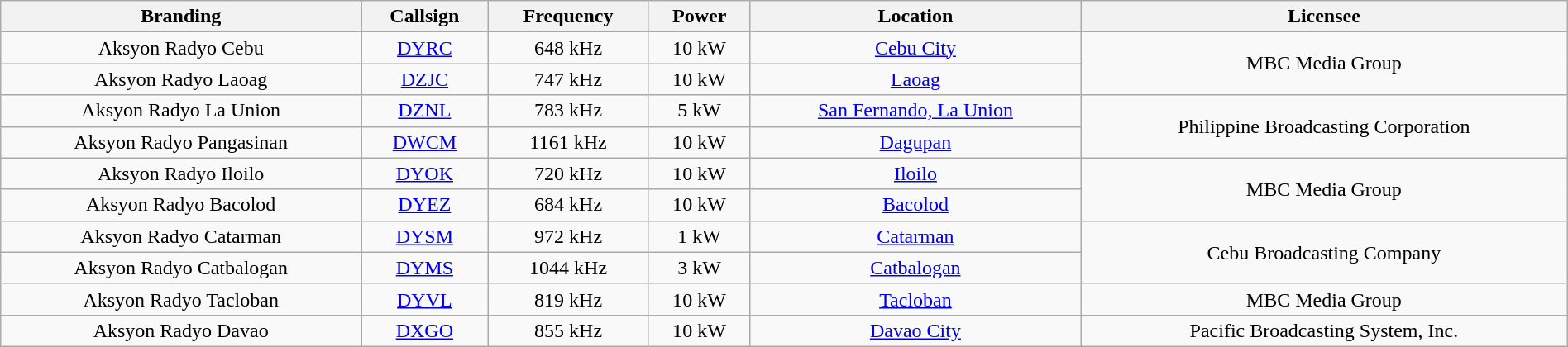<table class="wikitable" style="width:100%; text-align:center;">
<tr>
<th>Branding</th>
<th>Callsign</th>
<th>Frequency</th>
<th>Power</th>
<th>Location</th>
<th>Licensee</th>
</tr>
<tr>
<td>Aksyon Radyo Cebu</td>
<td><a href='#'>DYRC</a></td>
<td>648 kHz</td>
<td>10 kW</td>
<td><a href='#'>Cebu City</a></td>
<td rowspan=2>MBC Media Group</td>
</tr>
<tr>
<td>Aksyon Radyo Laoag</td>
<td><a href='#'>DZJC</a></td>
<td>747 kHz</td>
<td>10 kW</td>
<td><a href='#'>Laoag</a></td>
</tr>
<tr>
<td>Aksyon Radyo La Union</td>
<td><a href='#'>DZNL</a></td>
<td>783 kHz</td>
<td>5 kW</td>
<td><a href='#'>San Fernando, La Union</a></td>
<td rowspan=2>Philippine Broadcasting Corporation</td>
</tr>
<tr>
<td>Aksyon Radyo Pangasinan</td>
<td><a href='#'>DWCM</a></td>
<td>1161 kHz</td>
<td>10 kW</td>
<td><a href='#'>Dagupan</a></td>
</tr>
<tr>
<td>Aksyon Radyo Iloilo</td>
<td><a href='#'>DYOK</a></td>
<td>720 kHz</td>
<td>10 kW</td>
<td><a href='#'>Iloilo</a></td>
<td rowspan=2>MBC Media Group</td>
</tr>
<tr>
<td>Aksyon Radyo Bacolod</td>
<td><a href='#'>DYEZ</a></td>
<td>684 kHz</td>
<td>10 kW</td>
<td><a href='#'>Bacolod</a></td>
</tr>
<tr>
<td>Aksyon Radyo Catarman</td>
<td><a href='#'>DYSM</a></td>
<td>972 kHz</td>
<td>1 kW</td>
<td><a href='#'>Catarman</a></td>
<td rowspan=2>Cebu Broadcasting Company</td>
</tr>
<tr>
<td>Aksyon Radyo Catbalogan</td>
<td><a href='#'>DYMS</a></td>
<td>1044 kHz</td>
<td>3 kW</td>
<td><a href='#'>Catbalogan</a></td>
</tr>
<tr>
<td>Aksyon Radyo Tacloban</td>
<td><a href='#'>DYVL</a></td>
<td>819 kHz</td>
<td>10 kW</td>
<td><a href='#'>Tacloban</a></td>
<td>MBC Media Group</td>
</tr>
<tr>
<td>Aksyon Radyo Davao</td>
<td><a href='#'>DXGO</a></td>
<td>855 kHz</td>
<td>10 kW</td>
<td><a href='#'>Davao City</a></td>
<td>Pacific Broadcasting System, Inc.</td>
</tr>
</table>
